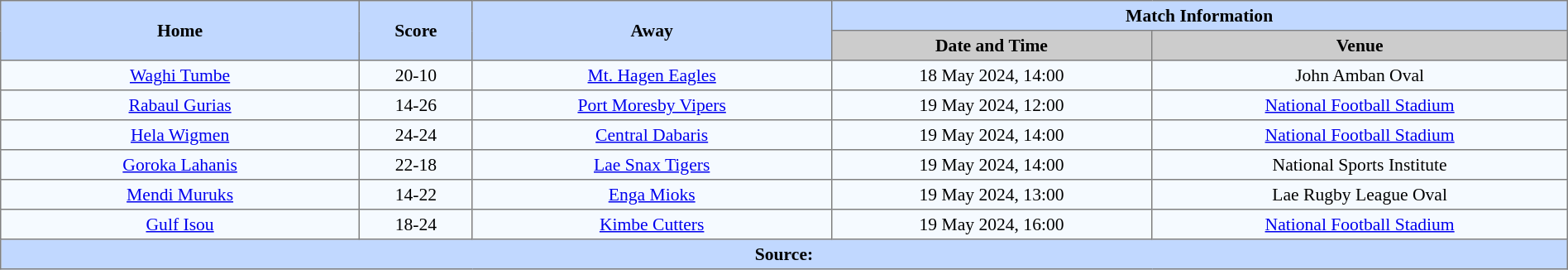<table border=1 style="border-collapse:collapse; font-size:90%; text-align:center;" cellpadding=3 cellspacing=0 width=100%>
<tr style="background:#C1D8ff;">
<th rowspan="2" width="19%">Home</th>
<th rowspan="2" width="6%">Score</th>
<th rowspan="2" width="19%">Away</th>
<th colspan="4">Match Information</th>
</tr>
<tr bgcolor="#CCCCCC">
<th width="17%">Date and Time</th>
<th width="22%">Venue</th>
</tr>
<tr bgcolor="#F5FAFF">
<td><a href='#'>Waghi Tumbe</a></td>
<td>20-10</td>
<td><a href='#'>Mt. Hagen Eagles</a></td>
<td>18 May 2024, 14:00</td>
<td>John Amban Oval</td>
</tr>
<tr bgcolor="#F5FAFF">
<td><a href='#'>Rabaul Gurias</a></td>
<td>14-26</td>
<td> <a href='#'>Port Moresby Vipers</a></td>
<td>19 May 2024, 12:00</td>
<td><a href='#'>National Football Stadium</a></td>
</tr>
<tr bgcolor="#F5FAFF">
<td><a href='#'>Hela Wigmen</a></td>
<td>24-24</td>
<td> <a href='#'>Central Dabaris</a></td>
<td>19 May 2024, 14:00</td>
<td><a href='#'>National Football Stadium</a></td>
</tr>
<tr bgcolor="#F5FAFF">
<td><a href='#'>Goroka Lahanis</a></td>
<td>22-18</td>
<td> <a href='#'>Lae Snax Tigers</a></td>
<td>19 May 2024, 14:00</td>
<td>National Sports Institute</td>
</tr>
<tr bgcolor="#F5FAFF">
<td><a href='#'>Mendi Muruks</a></td>
<td>14-22</td>
<td><a href='#'>Enga Mioks</a></td>
<td>19 May 2024, 13:00</td>
<td>Lae Rugby League Oval</td>
</tr>
<tr bgcolor="#F5FAFF">
<td> <a href='#'>Gulf Isou</a></td>
<td>18-24</td>
<td> <a href='#'>Kimbe Cutters</a></td>
<td>19 May 2024, 16:00</td>
<td><a href='#'>National Football Stadium</a></td>
</tr>
<tr bgcolor="#C1D8FF">
<th colspan="7">Source:  </th>
</tr>
</table>
